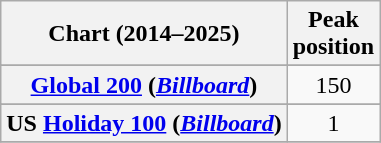<table class="wikitable sortable plainrowheaders" style="text-align:center">
<tr>
<th>Chart (2014–2025)</th>
<th>Peak<br>position</th>
</tr>
<tr>
</tr>
<tr>
</tr>
<tr>
<th scope="row"><a href='#'>Global 200</a> (<em><a href='#'>Billboard</a></em>)</th>
<td>150</td>
</tr>
<tr>
</tr>
<tr>
</tr>
<tr>
</tr>
<tr>
</tr>
<tr>
<th scope="row">US <a href='#'>Holiday 100</a> (<em><a href='#'>Billboard</a></em>)</th>
<td>1</td>
</tr>
<tr>
</tr>
</table>
